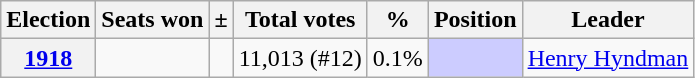<table class="wikitable sortable">
<tr>
<th>Election</th>
<th>Seats won</th>
<th>±</th>
<th>Total votes</th>
<th>%</th>
<th>Position</th>
<th>Leader</th>
</tr>
<tr>
<th><a href='#'>1918</a></th>
<td></td>
<td></td>
<td>11,013 (#12)</td>
<td>0.1%</td>
<td style="background:#ccf;"></td>
<td><a href='#'>Henry Hyndman</a></td>
</tr>
</table>
